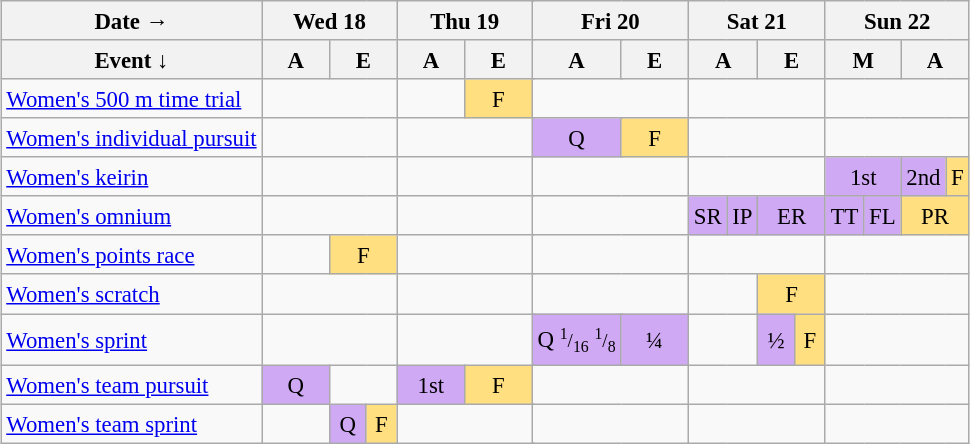<table class="wikitable" style="margin:0.5em auto; font-size:95%; line-height:1.25em;">
<tr style="text-align:center;">
<th>Date →</th>
<th colspan="3">Wed 18</th>
<th colspan="3">Thu 19</th>
<th colspan="3">Fri 20</th>
<th colspan="4">Sat 21</th>
<th colspan="4">Sun 22</th>
</tr>
<tr>
<th>Event   ↓</th>
<th style="width:2.5em;">A</th>
<th style="width:2.5em;" colspan="2">E</th>
<th style="width:2.5em;">A</th>
<th style="width:2.5em;" colspan="2">E</th>
<th colspan="2">A</th>
<th style="width:2.5em;">E</th>
<th style="width:2.5em;" colspan="2">A</th>
<th style="width:2.5em;" colspan="2">E</th>
<th style="width:2.5em;" colspan="2">M</th>
<th style="width:2.5em;" colspan="2">A</th>
</tr>
<tr style="text-align:center;">
<td style="text-align:left;"><a href='#'>Women's 500 m time trial</a></td>
<td colspan="3"></td>
<td></td>
<td colspan="2" style="background-color:#FFDF80;">F</td>
<td colspan="3"></td>
<td colspan="4"></td>
<td colspan="4"></td>
</tr>
<tr style="text-align:center;">
<td style="text-align:left;"><a href='#'>Women's individual pursuit</a></td>
<td colspan="3"></td>
<td colspan="3"></td>
<td colspan="2" bgcolor="#D0A9F5">Q</td>
<td style="background-color:#FFDF80;">F</td>
<td colspan="4"></td>
<td colspan="4"></td>
</tr>
<tr style="text-align:center;">
<td style="text-align:left;"><a href='#'>Women's keirin</a></td>
<td colspan="3"></td>
<td colspan="3"></td>
<td colspan="3"></td>
<td colspan="4"></td>
<td colspan="2" style="background-color:#D0A9F5;">1st</td>
<td style="background-color:#D0A9F5;">2nd</td>
<td style="background-color:#FFDF80;">F</td>
</tr>
<tr style="text-align:center;">
<td style="text-align:left;"><a href='#'>Women's omnium</a></td>
<td colspan="3"></td>
<td colspan="3"></td>
<td colspan="3"></td>
<td bgcolor="#D0A9F5">SR</td>
<td bgcolor="#D0A9F5">IP</td>
<td colspan="2" bgcolor="#D0A9F5">ER</td>
<td bgcolor="#D0A9F5">TT</td>
<td bgcolor="#D0A9F5">FL</td>
<td colspan="2" style="background-color:#FFDF80;">PR</td>
</tr>
<tr style="text-align:center;">
<td style="text-align:left;"><a href='#'>Women's points race</a></td>
<td></td>
<td colspan="2" style="background-color:#FFDF80;">F</td>
<td colspan="3"></td>
<td colspan="3"></td>
<td colspan="4"></td>
<td colspan="4"></td>
</tr>
<tr style="text-align:center;">
<td style="text-align:left;"><a href='#'>Women's scratch</a></td>
<td colspan="3"></td>
<td colspan="3"></td>
<td colspan="3"></td>
<td colspan="2"></td>
<td colspan="2" style="background-color:#FFDF80;">F</td>
<td colspan="4"></td>
</tr>
<tr style="text-align:center;">
<td style="text-align:left;"><a href='#'>Women's sprint</a></td>
<td colspan="3"></td>
<td colspan="3"></td>
<td colspan="2" bgcolor="#D0A9F5">Q <small><sup>1</sup>/<sub>16</sub></small> <small><sup>1</sup>/<sub>8</sub></small></td>
<td bgcolor="#D0A9F5">¼</td>
<td colspan="2"></td>
<td style="background-color:#D0A9F5;">½</td>
<td style="background-color:#FFDF80;">F</td>
<td colspan="4"></td>
</tr>
<tr style="text-align:center;">
<td style="text-align:left;"><a href='#'>Women's team pursuit</a></td>
<td bgcolor="#D0A9F5">Q</td>
<td colspan="2"></td>
<td bgcolor="#D0A9F5">1st</td>
<td colspan="2" style="background-color:#FFDF80;">F</td>
<td colspan="3"></td>
<td colspan="4"></td>
<td colspan="4"></td>
</tr>
<tr style="text-align:center;">
<td style="text-align:left;"><a href='#'>Women's team sprint</a></td>
<td></td>
<td bgcolor="#D0A9F5">Q</td>
<td style="background-color:#FFDF80;">F</td>
<td colspan="3"></td>
<td colspan="3"></td>
<td colspan="4"></td>
<td colspan="4"></td>
</tr>
</table>
